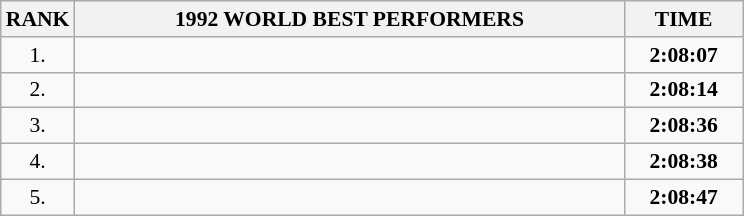<table class="wikitable" style="border-collapse: collapse; font-size: 90%;">
<tr>
<th>RANK</th>
<th align="center" style="width: 25em">1992 WORLD BEST PERFORMERS</th>
<th align="center" style="width: 5em">TIME</th>
</tr>
<tr>
<td align="center">1.</td>
<td></td>
<td align="center"><strong>2:08:07</strong></td>
</tr>
<tr>
<td align="center">2.</td>
<td></td>
<td align="center"><strong>2:08:14</strong></td>
</tr>
<tr>
<td align="center">3.</td>
<td></td>
<td align="center"><strong>2:08:36</strong></td>
</tr>
<tr>
<td align="center">4.</td>
<td></td>
<td align="center"><strong>2:08:38</strong></td>
</tr>
<tr>
<td align="center">5.</td>
<td></td>
<td align="center"><strong>2:08:47</strong></td>
</tr>
</table>
